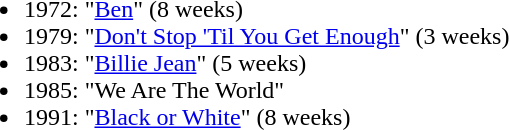<table border="0">
<tr>
<td><div><br><table>
<tr>
<td valign=top><br><ul><li>1972: "<a href='#'>Ben</a>" (8 weeks)</li><li>1979: "<a href='#'>Don't Stop 'Til You Get Enough</a>" (3 weeks)</li><li>1983: "<a href='#'>Billie Jean</a>" (5 weeks)</li><li>1985: "We Are The World"</li><li>1991: "<a href='#'>Black or White</a>" (8 weeks)</li></ul></td>
</tr>
</table>
</div></td>
</tr>
</table>
